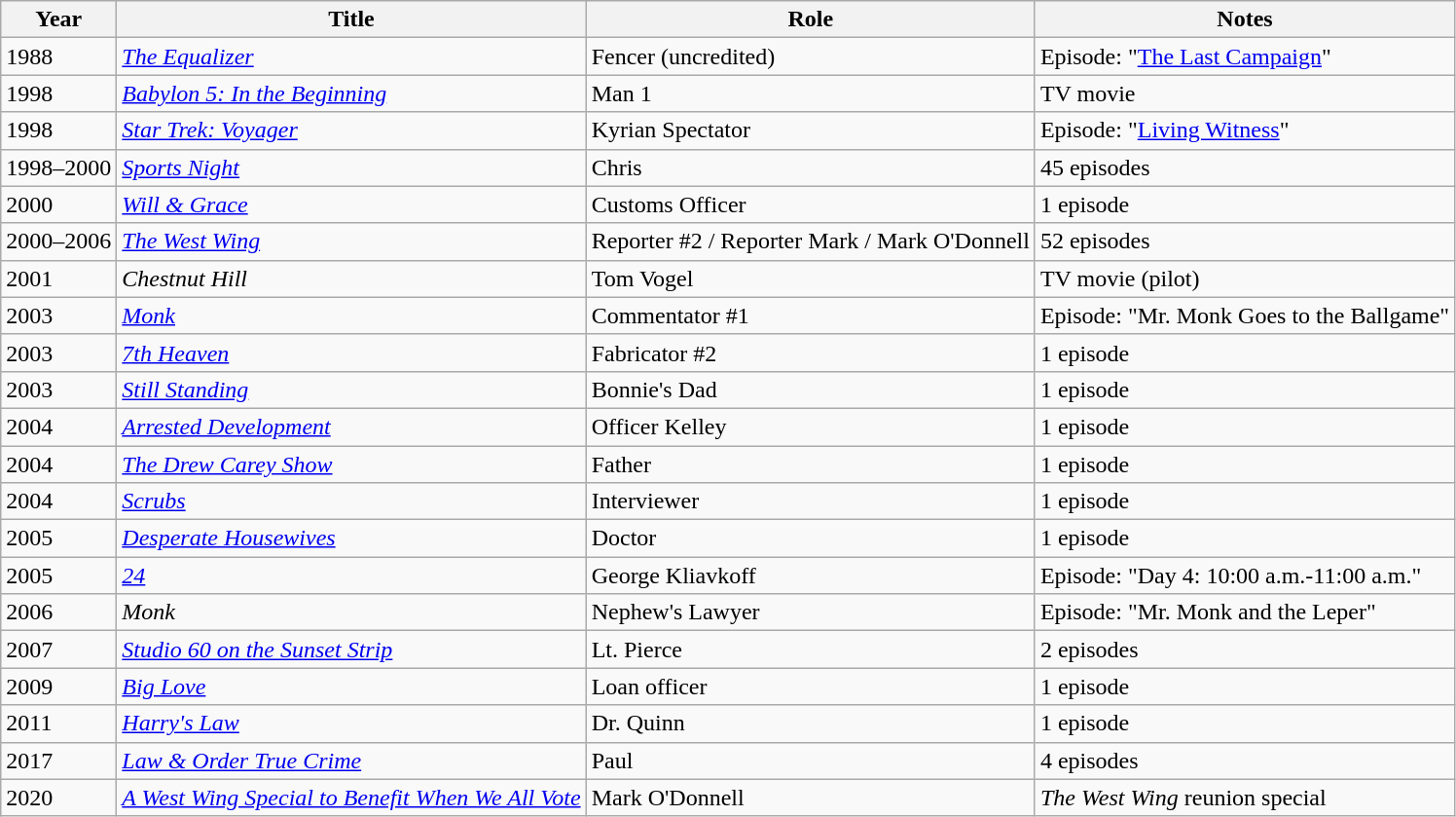<table class="wikitable sortable">
<tr>
<th>Year</th>
<th>Title</th>
<th>Role</th>
<th>Notes</th>
</tr>
<tr>
<td>1988</td>
<td><em><a href='#'>The Equalizer</a></em></td>
<td>Fencer (uncredited)</td>
<td>Episode: "<a href='#'>The Last Campaign</a>"</td>
</tr>
<tr>
<td>1998</td>
<td><em><a href='#'>Babylon 5: In the Beginning</a></em></td>
<td>Man 1</td>
<td>TV movie</td>
</tr>
<tr>
<td>1998</td>
<td><em><a href='#'>Star Trek: Voyager</a></em></td>
<td>Kyrian Spectator</td>
<td>Episode: "<a href='#'>Living Witness</a>"</td>
</tr>
<tr>
<td>1998–2000</td>
<td><em><a href='#'>Sports Night</a></em></td>
<td>Chris</td>
<td>45 episodes</td>
</tr>
<tr>
<td>2000</td>
<td><em><a href='#'>Will & Grace</a></em></td>
<td>Customs Officer</td>
<td>1 episode</td>
</tr>
<tr>
<td>2000–2006</td>
<td><em><a href='#'>The West Wing</a></em></td>
<td>Reporter #2 / Reporter Mark / Mark O'Donnell</td>
<td>52 episodes</td>
</tr>
<tr>
<td>2001</td>
<td><em>Chestnut Hill</em></td>
<td>Tom Vogel</td>
<td>TV movie (pilot)</td>
</tr>
<tr>
<td>2003</td>
<td><em><a href='#'>Monk</a></em></td>
<td>Commentator #1</td>
<td>Episode: "Mr. Monk Goes to the Ballgame" </td>
</tr>
<tr>
<td>2003</td>
<td><em><a href='#'>7th Heaven</a></em></td>
<td>Fabricator #2</td>
<td>1 episode</td>
</tr>
<tr>
<td>2003</td>
<td><em><a href='#'>Still Standing</a></em></td>
<td>Bonnie's Dad</td>
<td>1 episode</td>
</tr>
<tr>
<td>2004</td>
<td><em><a href='#'>Arrested Development</a></em></td>
<td>Officer Kelley</td>
<td>1 episode</td>
</tr>
<tr>
<td>2004</td>
<td><em><a href='#'>The Drew Carey Show</a></em></td>
<td>Father</td>
<td>1 episode</td>
</tr>
<tr>
<td>2004</td>
<td><em><a href='#'>Scrubs</a></em></td>
<td>Interviewer</td>
<td>1 episode</td>
</tr>
<tr>
<td>2005</td>
<td><em><a href='#'>Desperate Housewives</a></em></td>
<td>Doctor</td>
<td>1 episode</td>
</tr>
<tr>
<td>2005</td>
<td><em><a href='#'>24</a></em></td>
<td>George Kliavkoff</td>
<td>Episode: "Day 4: 10:00 a.m.-11:00 a.m." </td>
</tr>
<tr>
<td>2006</td>
<td><em>Monk</em></td>
<td>Nephew's Lawyer</td>
<td>Episode: "Mr. Monk and the Leper" </td>
</tr>
<tr>
<td>2007</td>
<td><em><a href='#'>Studio 60 on the Sunset Strip</a></em></td>
<td>Lt. Pierce</td>
<td>2 episodes</td>
</tr>
<tr>
<td>2009</td>
<td><em><a href='#'>Big Love</a></em></td>
<td>Loan officer</td>
<td>1 episode</td>
</tr>
<tr>
<td>2011</td>
<td><em><a href='#'>Harry's Law</a></em></td>
<td>Dr. Quinn</td>
<td>1 episode</td>
</tr>
<tr>
<td>2017</td>
<td><em><a href='#'>Law & Order True Crime</a></em></td>
<td>Paul</td>
<td>4 episodes</td>
</tr>
<tr>
<td>2020</td>
<td><em><a href='#'>A West Wing Special to Benefit When We All Vote</a></em></td>
<td>Mark O'Donnell</td>
<td><em>The West Wing</em> reunion special</td>
</tr>
</table>
